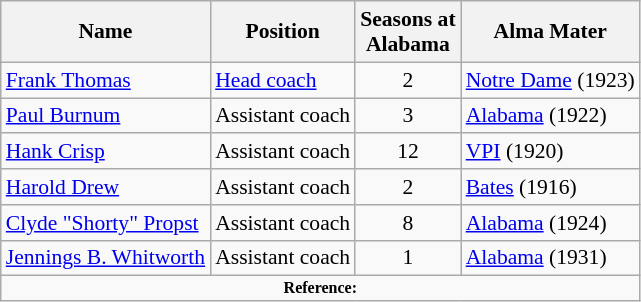<table class="wikitable" border="1" style="font-size:90%;">
<tr>
<th>Name</th>
<th>Position</th>
<th>Seasons at<br>Alabama</th>
<th>Alma Mater</th>
</tr>
<tr>
<td><a href='#'>Frank Thomas</a></td>
<td><a href='#'>Head coach</a></td>
<td align=center>2</td>
<td><a href='#'>Notre Dame</a> (1923)</td>
</tr>
<tr>
<td><a href='#'>Paul Burnum</a></td>
<td>Assistant coach</td>
<td align=center>3</td>
<td><a href='#'>Alabama</a> (1922)</td>
</tr>
<tr>
<td><a href='#'>Hank Crisp</a></td>
<td>Assistant coach</td>
<td align=center>12</td>
<td><a href='#'>VPI</a> (1920)</td>
</tr>
<tr>
<td><a href='#'>Harold Drew</a></td>
<td>Assistant coach</td>
<td align=center>2</td>
<td><a href='#'>Bates</a> (1916)</td>
</tr>
<tr>
<td><a href='#'>Clyde "Shorty" Propst</a></td>
<td>Assistant coach</td>
<td align=center>8</td>
<td><a href='#'>Alabama</a> (1924)</td>
</tr>
<tr>
<td><a href='#'>Jennings B. Whitworth</a></td>
<td>Assistant coach</td>
<td align=center>1</td>
<td><a href='#'>Alabama</a> (1931)</td>
</tr>
<tr>
<td colspan="4" style="font-size: 8pt" align="center"><strong>Reference:</strong></td>
</tr>
</table>
